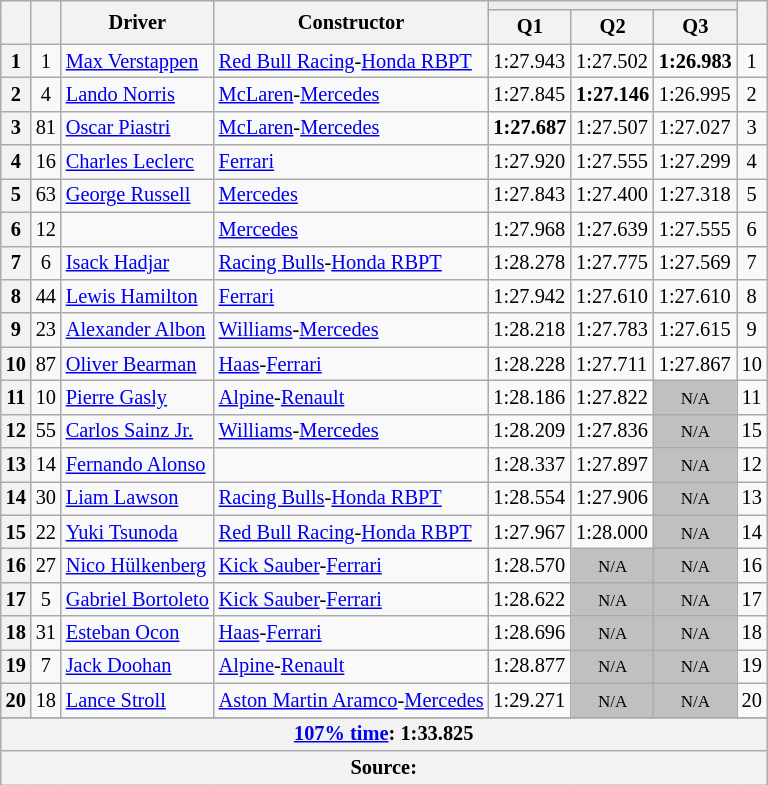<table class="wikitable sortable" style="font-size: 85%;">
<tr>
<th rowspan="2"></th>
<th rowspan="2"></th>
<th rowspan="2">Driver</th>
<th rowspan="2">Constructor</th>
<th colspan="3" style="background:#eaecf0; text-align:center;"></th>
<th rowspan="2"></th>
</tr>
<tr>
<th scope="col">Q1</th>
<th scope="col">Q2</th>
<th scope="col">Q3</th>
</tr>
<tr>
<th>1</th>
<td align=center>1</td>
<td data-sort-value="ver"> <a href='#'>Max Verstappen</a></td>
<td><a href='#'>Red Bull Racing</a>-<a href='#'>Honda RBPT</a></td>
<td>1:27.943</td>
<td>1:27.502</td>
<td><strong>1:26.983</strong></td>
<td align="center">1</td>
</tr>
<tr>
<th>2</th>
<td align=center>4</td>
<td data-sort-value="nor"> <a href='#'>Lando Norris</a></td>
<td><a href='#'>McLaren</a>-<a href='#'>Mercedes</a></td>
<td>1:27.845</td>
<td><strong>1:27.146</strong></td>
<td>1:26.995</td>
<td align="center">2</td>
</tr>
<tr>
<th>3</th>
<td align=center>81</td>
<td data-sort-value="pia"> <a href='#'>Oscar Piastri</a></td>
<td><a href='#'>McLaren</a>-<a href='#'>Mercedes</a></td>
<td><strong>1:27.687</strong></td>
<td>1:27.507</td>
<td>1:27.027</td>
<td align="center">3</td>
</tr>
<tr>
<th>4</th>
<td align=center>16</td>
<td data-sort-value="lec"> <a href='#'>Charles Leclerc</a></td>
<td><a href='#'>Ferrari</a></td>
<td>1:27.920</td>
<td>1:27.555</td>
<td>1:27.299</td>
<td align="center">4</td>
</tr>
<tr>
<th>5</th>
<td align=center>63</td>
<td data-sort-value="rus"> <a href='#'>George Russell</a></td>
<td><a href='#'>Mercedes</a></td>
<td>1:27.843</td>
<td>1:27.400</td>
<td>1:27.318</td>
<td align="center">5</td>
</tr>
<tr>
<th>6</th>
<td align=center>12</td>
<td data-sort-value="ant"></td>
<td><a href='#'>Mercedes</a></td>
<td>1:27.968</td>
<td>1:27.639</td>
<td>1:27.555</td>
<td align="center">6</td>
</tr>
<tr>
<th>7</th>
<td align=center>6</td>
<td data-sort-value="had"> <a href='#'>Isack Hadjar</a></td>
<td><a href='#'>Racing Bulls</a>-<a href='#'>Honda RBPT</a></td>
<td>1:28.278</td>
<td>1:27.775</td>
<td>1:27.569</td>
<td align="center">7</td>
</tr>
<tr>
<th>8</th>
<td align=center>44</td>
<td data-sort-value="ham"> <a href='#'>Lewis Hamilton</a></td>
<td><a href='#'>Ferrari</a></td>
<td>1:27.942</td>
<td>1:27.610</td>
<td>1:27.610</td>
<td align="center">8</td>
</tr>
<tr>
<th>9</th>
<td align=center>23</td>
<td data-sort-value="alb"> <a href='#'>Alexander Albon</a></td>
<td><a href='#'>Williams</a>-<a href='#'>Mercedes</a></td>
<td>1:28.218</td>
<td>1:27.783</td>
<td>1:27.615</td>
<td align="center">9</td>
</tr>
<tr>
<th>10</th>
<td align=center>87</td>
<td data-sort-value="bea"> <a href='#'>Oliver Bearman</a></td>
<td><a href='#'>Haas</a>-<a href='#'>Ferrari</a></td>
<td>1:28.228</td>
<td>1:27.711</td>
<td>1:27.867</td>
<td align="center">10</td>
</tr>
<tr>
<th>11</th>
<td align=center>10</td>
<td data-sort-value="gas"> <a href='#'>Pierre Gasly</a></td>
<td><a href='#'>Alpine</a>-<a href='#'>Renault</a></td>
<td>1:28.186</td>
<td>1:27.822</td>
<td data-sort-value="19" align="center" style="background: silver"><small>N/A</small></td>
<td align="center">11</td>
</tr>
<tr>
<th>12</th>
<td align=center>55</td>
<td data-sort-value="sai"> <a href='#'>Carlos Sainz Jr.</a></td>
<td><a href='#'>Williams</a>-<a href='#'>Mercedes</a></td>
<td>1:28.209</td>
<td>1:27.836</td>
<td data-sort-value="19" align="center" style="background: silver"><small>N/A</small></td>
<td align="center" data-sort-value="15">15</td>
</tr>
<tr>
<th>13</th>
<td align=center>14</td>
<td data-sort-value="alo"> <a href='#'>Fernando Alonso</a></td>
<td></td>
<td>1:28.337</td>
<td>1:27.897</td>
<td data-sort-value="19" align="center" style="background: silver"><small>N/A</small></td>
<td align="center">12</td>
</tr>
<tr>
<th>14</th>
<td align=center>30</td>
<td data-sort-value="law"> <a href='#'>Liam Lawson</a></td>
<td><a href='#'>Racing Bulls</a>-<a href='#'>Honda RBPT</a></td>
<td>1:28.554</td>
<td>1:27.906</td>
<td data-sort-value="19" align="center" style="background: silver"><small>N/A</small></td>
<td align="center">13</td>
</tr>
<tr>
<th>15</th>
<td align=center>22</td>
<td data-sort-value="tsu"> <a href='#'>Yuki Tsunoda</a></td>
<td><a href='#'>Red Bull Racing</a>-<a href='#'>Honda RBPT</a></td>
<td>1:27.967</td>
<td>1:28.000</td>
<td data-sort-value="19" align="center" style="background: silver"><small>N/A</small></td>
<td align="center">14</td>
</tr>
<tr>
<th>16</th>
<td align=center>27</td>
<td data-sort-value="hul"> <a href='#'>Nico Hülkenberg</a></td>
<td><a href='#'>Kick Sauber</a>-<a href='#'>Ferrari</a></td>
<td>1:28.570</td>
<td data-sort-value="19" align="center" style="background: silver"><small>N/A</small></td>
<td data-sort-value="19" align="center" style="background: silver"><small>N/A</small></td>
<td align="center">16</td>
</tr>
<tr>
<th>17</th>
<td align=center>5</td>
<td data-sort-value="bor"> <a href='#'>Gabriel Bortoleto</a></td>
<td><a href='#'>Kick Sauber</a>-<a href='#'>Ferrari</a></td>
<td>1:28.622</td>
<td data-sort-value="19" align="center" style="background: silver"><small>N/A</small></td>
<td data-sort-value="19" align="center" style="background: silver"><small>N/A</small></td>
<td align="center">17</td>
</tr>
<tr>
<th>18</th>
<td align=center>31</td>
<td data-sort-value="oco"> <a href='#'>Esteban Ocon</a></td>
<td><a href='#'>Haas</a>-<a href='#'>Ferrari</a></td>
<td>1:28.696</td>
<td data-sort-value="19" align="center" style="background: silver"><small>N/A</small></td>
<td data-sort-value="19" align="center" style="background: silver"><small>N/A</small></td>
<td align="center">18</td>
</tr>
<tr>
<th>19</th>
<td align=center>7</td>
<td data-sort-value="doo"> <a href='#'>Jack Doohan</a></td>
<td><a href='#'>Alpine</a>-<a href='#'>Renault</a></td>
<td>1:28.877</td>
<td data-sort-value="19" align="center" style="background: silver"><small>N/A</small></td>
<td data-sort-value="19" align="center" style="background: silver"><small>N/A</small></td>
<td align="center">19</td>
</tr>
<tr>
<th>20</th>
<td align=center>18</td>
<td data-sort-value="str"> <a href='#'>Lance Stroll</a></td>
<td><a href='#'>Aston Martin Aramco</a>-<a href='#'>Mercedes</a></td>
<td>1:29.271</td>
<td data-sort-value="19" align="center" style="background: silver"><small>N/A</small></td>
<td data-sort-value="19" align="center" style="background: silver"><small>N/A</small></td>
<td align="center">20</td>
</tr>
<tr class="sortbottom">
</tr>
<tr>
<th colspan="8"><a href='#'>107% time</a>: 1:33.825</th>
</tr>
<tr>
<th colspan="8">Source:</th>
</tr>
</table>
